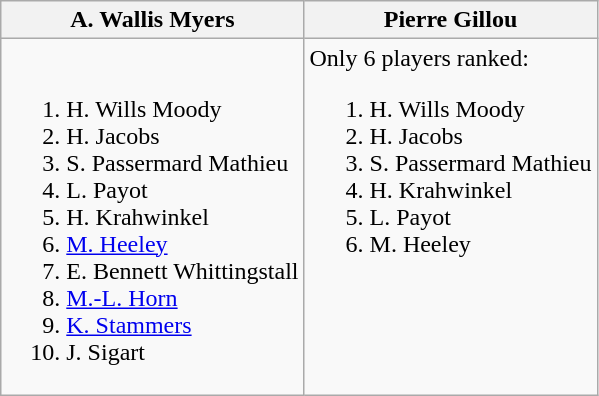<table class="wikitable">
<tr>
<th>A. Wallis Myers</th>
<th>Pierre Gillou</th>
</tr>
<tr style="vertical-align: top;">
<td style="white-space: nowrap;"><br><ol><li> H. Wills Moody</li><li> H. Jacobs</li><li> S. Passermard Mathieu</li><li> L. Payot</li><li> H. Krahwinkel</li><li> <a href='#'>M. Heeley</a></li><li> E. Bennett Whittingstall</li><li> <a href='#'>M.-L. Horn</a></li><li> <a href='#'>K. Stammers</a></li><li> J. Sigart</li></ol></td>
<td>Only 6 players ranked:<br><ol><li> H. Wills Moody</li><li> H. Jacobs</li><li> S. Passermard Mathieu</li><li> H. Krahwinkel</li><li> L. Payot</li><li> M. Heeley</li></ol></td>
</tr>
</table>
